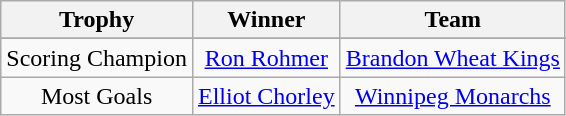<table class="wikitable" style="text-align:center" border="1">
<tr>
<th>Trophy</th>
<th>Winner</th>
<th>Team</th>
</tr>
<tr align="center">
</tr>
<tr>
<td>Scoring Champion</td>
<td><a href='#'>Ron Rohmer</a></td>
<td><a href='#'>Brandon Wheat Kings</a></td>
</tr>
<tr>
<td>Most Goals</td>
<td><a href='#'>Elliot Chorley</a></td>
<td><a href='#'>Winnipeg Monarchs</a></td>
</tr>
</table>
